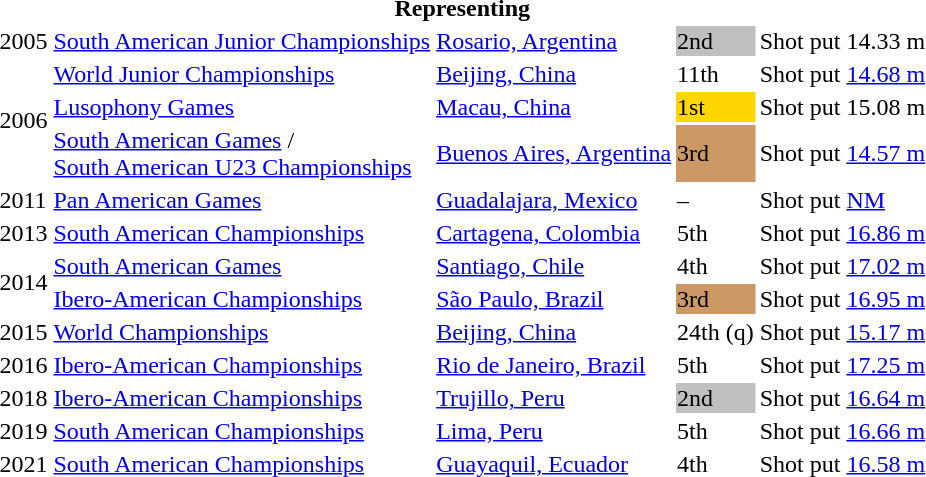<table>
<tr>
<th colspan="6">Representing </th>
</tr>
<tr>
<td>2005</td>
<td><a href='#'>South American Junior Championships</a></td>
<td><a href='#'>Rosario, Argentina</a></td>
<td bgcolor=silver>2nd</td>
<td>Shot put</td>
<td>14.33 m</td>
</tr>
<tr>
<td rowspan=3>2006</td>
<td><a href='#'>World Junior Championships</a></td>
<td><a href='#'>Beijing, China</a></td>
<td>11th</td>
<td>Shot put</td>
<td><a href='#'>14.68 m</a></td>
</tr>
<tr>
<td><a href='#'>Lusophony Games</a></td>
<td><a href='#'>Macau, China</a></td>
<td bgcolor=gold>1st</td>
<td>Shot put</td>
<td>15.08 m</td>
</tr>
<tr>
<td><a href='#'>South American Games</a> /<br><a href='#'>South American U23 Championships</a></td>
<td><a href='#'>Buenos Aires, Argentina</a></td>
<td bgcolor=cc9966>3rd</td>
<td>Shot put</td>
<td><a href='#'>14.57 m</a></td>
</tr>
<tr>
<td>2011</td>
<td><a href='#'>Pan American Games</a></td>
<td><a href='#'>Guadalajara, Mexico</a></td>
<td>–</td>
<td>Shot put</td>
<td><a href='#'>NM</a></td>
</tr>
<tr>
<td>2013</td>
<td><a href='#'>South American Championships</a></td>
<td><a href='#'>Cartagena, Colombia</a></td>
<td>5th</td>
<td>Shot put</td>
<td><a href='#'>16.86 m</a></td>
</tr>
<tr>
<td rowspan=2>2014</td>
<td><a href='#'>South American Games</a></td>
<td><a href='#'>Santiago, Chile</a></td>
<td>4th</td>
<td>Shot put</td>
<td><a href='#'>17.02 m</a></td>
</tr>
<tr>
<td><a href='#'>Ibero-American Championships</a></td>
<td><a href='#'>São Paulo, Brazil</a></td>
<td bgcolor=cc9966>3rd</td>
<td>Shot put</td>
<td><a href='#'>16.95 m</a></td>
</tr>
<tr>
<td>2015</td>
<td><a href='#'>World Championships</a></td>
<td><a href='#'>Beijing, China</a></td>
<td>24th (q)</td>
<td>Shot put</td>
<td><a href='#'>15.17 m</a></td>
</tr>
<tr>
<td>2016</td>
<td><a href='#'>Ibero-American Championships</a></td>
<td><a href='#'>Rio de Janeiro, Brazil</a></td>
<td>5th</td>
<td>Shot put</td>
<td><a href='#'>17.25 m</a></td>
</tr>
<tr>
<td>2018</td>
<td><a href='#'>Ibero-American Championships</a></td>
<td><a href='#'>Trujillo, Peru</a></td>
<td bgcolor=silver>2nd</td>
<td>Shot put</td>
<td><a href='#'>16.64 m</a></td>
</tr>
<tr>
<td>2019</td>
<td><a href='#'>South American Championships</a></td>
<td><a href='#'>Lima, Peru</a></td>
<td>5th</td>
<td>Shot put</td>
<td><a href='#'>16.66 m</a></td>
</tr>
<tr>
<td>2021</td>
<td><a href='#'>South American Championships</a></td>
<td><a href='#'>Guayaquil, Ecuador</a></td>
<td>4th</td>
<td>Shot put</td>
<td><a href='#'>16.58 m</a></td>
</tr>
</table>
